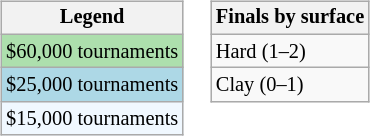<table>
<tr valign=top>
<td><br><table class="wikitable" style=font-size:85%;>
<tr>
<th>Legend</th>
</tr>
<tr style="background:#addfad;">
<td>$60,000 tournaments</td>
</tr>
<tr style="background:lightblue;">
<td>$25,000 tournaments</td>
</tr>
<tr style="background:#f0f8ff;">
<td>$15,000 tournaments</td>
</tr>
</table>
</td>
<td><br><table class="wikitable" style=font-size:85%;>
<tr>
<th>Finals by surface</th>
</tr>
<tr>
<td>Hard (1–2)</td>
</tr>
<tr>
<td>Clay (0–1)</td>
</tr>
</table>
</td>
</tr>
</table>
